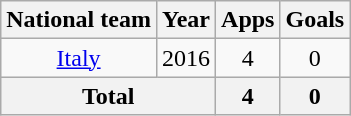<table class="wikitable" style="text-align:center">
<tr>
<th>National team</th>
<th>Year</th>
<th>Apps</th>
<th>Goals</th>
</tr>
<tr>
<td rowspan="1"><a href='#'>Italy</a></td>
<td>2016</td>
<td>4</td>
<td>0</td>
</tr>
<tr>
<th colspan="2">Total</th>
<th>4</th>
<th>0</th>
</tr>
</table>
